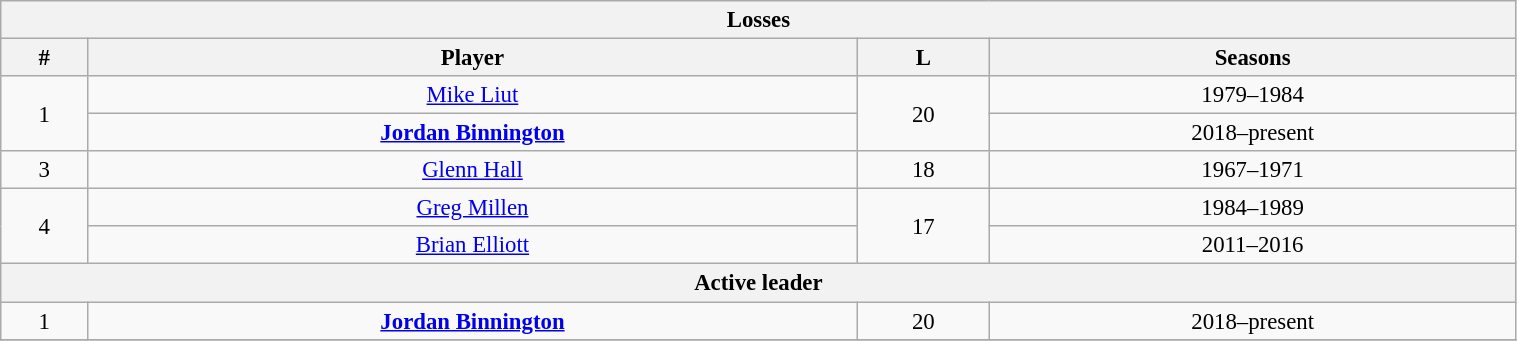<table class="wikitable" style="text-align: center; font-size: 95%" width="80%">
<tr>
<th colspan="4">Losses</th>
</tr>
<tr>
<th>#</th>
<th>Player</th>
<th>L</th>
<th>Seasons</th>
</tr>
<tr>
<td rowspan="2">1</td>
<td><a href='#'>Mike Liut</a></td>
<td rowspan="2">20</td>
<td>1979–1984</td>
</tr>
<tr>
<td><strong><a href='#'>Jordan Binnington</a></strong></td>
<td>2018–present</td>
</tr>
<tr>
<td>3</td>
<td><a href='#'>Glenn Hall</a></td>
<td>18</td>
<td>1967–1971</td>
</tr>
<tr>
<td rowspan="2">4</td>
<td><a href='#'>Greg Millen</a></td>
<td rowspan="2">17</td>
<td>1984–1989</td>
</tr>
<tr>
<td><a href='#'>Brian Elliott</a></td>
<td>2011–2016</td>
</tr>
<tr>
<th colspan="4">Active leader</th>
</tr>
<tr>
<td>1</td>
<td><strong><a href='#'>Jordan Binnington</a></strong></td>
<td>20</td>
<td>2018–present</td>
</tr>
<tr>
</tr>
</table>
